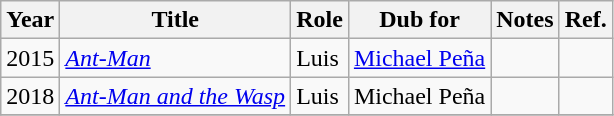<table class="wikitable">
<tr>
<th>Year</th>
<th>Title</th>
<th>Role</th>
<th>Dub for</th>
<th>Notes</th>
<th>Ref.</th>
</tr>
<tr>
<td>2015</td>
<td><em><a href='#'>Ant-Man</a></em></td>
<td>Luis</td>
<td><a href='#'>Michael Peña</a></td>
<td></td>
<td></td>
</tr>
<tr>
<td>2018</td>
<td><em><a href='#'>Ant-Man and the Wasp</a></em></td>
<td>Luis</td>
<td>Michael Peña</td>
<td></td>
<td></td>
</tr>
<tr>
</tr>
</table>
